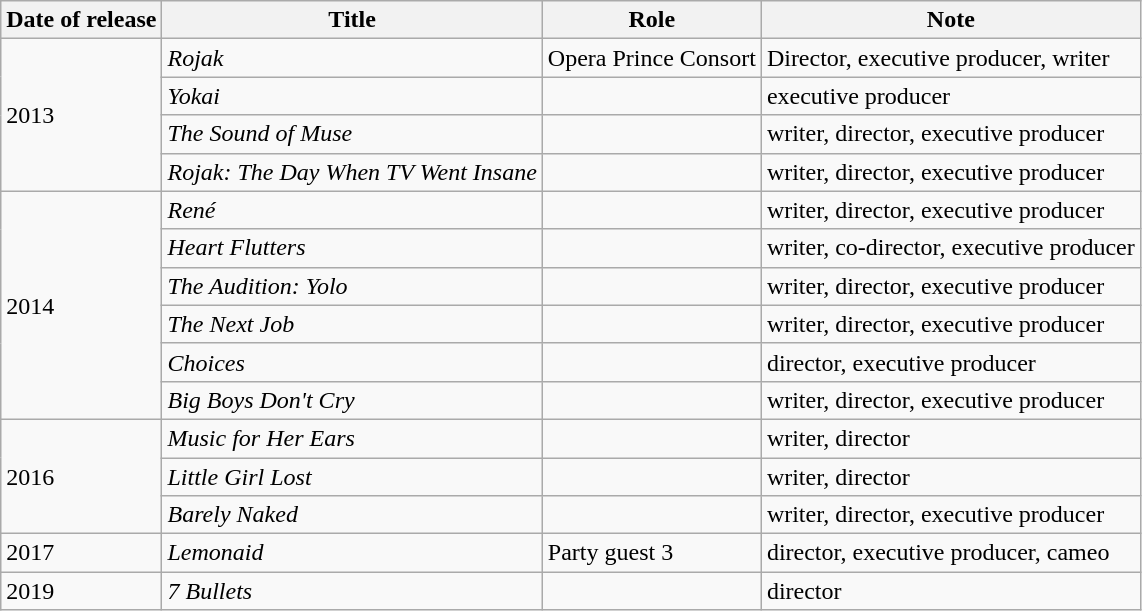<table class="wikitable">
<tr>
<th>Date of release</th>
<th>Title</th>
<th>Role</th>
<th>Note</th>
</tr>
<tr>
<td rowspan="4">2013</td>
<td><em>Rojak</em></td>
<td>Opera Prince Consort</td>
<td>Director, executive producer, writer</td>
</tr>
<tr>
<td><em>Yokai</em></td>
<td></td>
<td>executive producer</td>
</tr>
<tr>
<td><em>The Sound of Muse</em></td>
<td></td>
<td>writer, director, executive producer</td>
</tr>
<tr>
<td><em>Rojak: The Day When TV Went Insane</em></td>
<td></td>
<td>writer, director, executive producer</td>
</tr>
<tr>
<td rowspan="6">2014</td>
<td><em>René</em></td>
<td></td>
<td>writer, director, executive producer</td>
</tr>
<tr>
<td><em>Heart Flutters</em></td>
<td></td>
<td>writer, co-director, executive producer</td>
</tr>
<tr>
<td><em>The Audition: Yolo</em></td>
<td></td>
<td>writer, director, executive producer</td>
</tr>
<tr>
<td><em>The Next Job</em></td>
<td></td>
<td>writer, director, executive producer</td>
</tr>
<tr>
<td><em>Choices</em></td>
<td></td>
<td>director, executive producer</td>
</tr>
<tr>
<td><em>Big Boys Don't Cry</em></td>
<td></td>
<td>writer, director, executive producer</td>
</tr>
<tr>
<td rowspan="3">2016</td>
<td><em>Music for Her Ears</em></td>
<td></td>
<td>writer, director</td>
</tr>
<tr>
<td><em>Little Girl Lost</em></td>
<td></td>
<td>writer, director</td>
</tr>
<tr>
<td><em>Barely Naked</em></td>
<td></td>
<td>writer, director, executive producer</td>
</tr>
<tr>
<td>2017</td>
<td><em>Lemonaid</em></td>
<td>Party guest 3</td>
<td>director, executive producer, cameo</td>
</tr>
<tr>
<td>2019</td>
<td><em>7 Bullets</em></td>
<td></td>
<td>director</td>
</tr>
</table>
